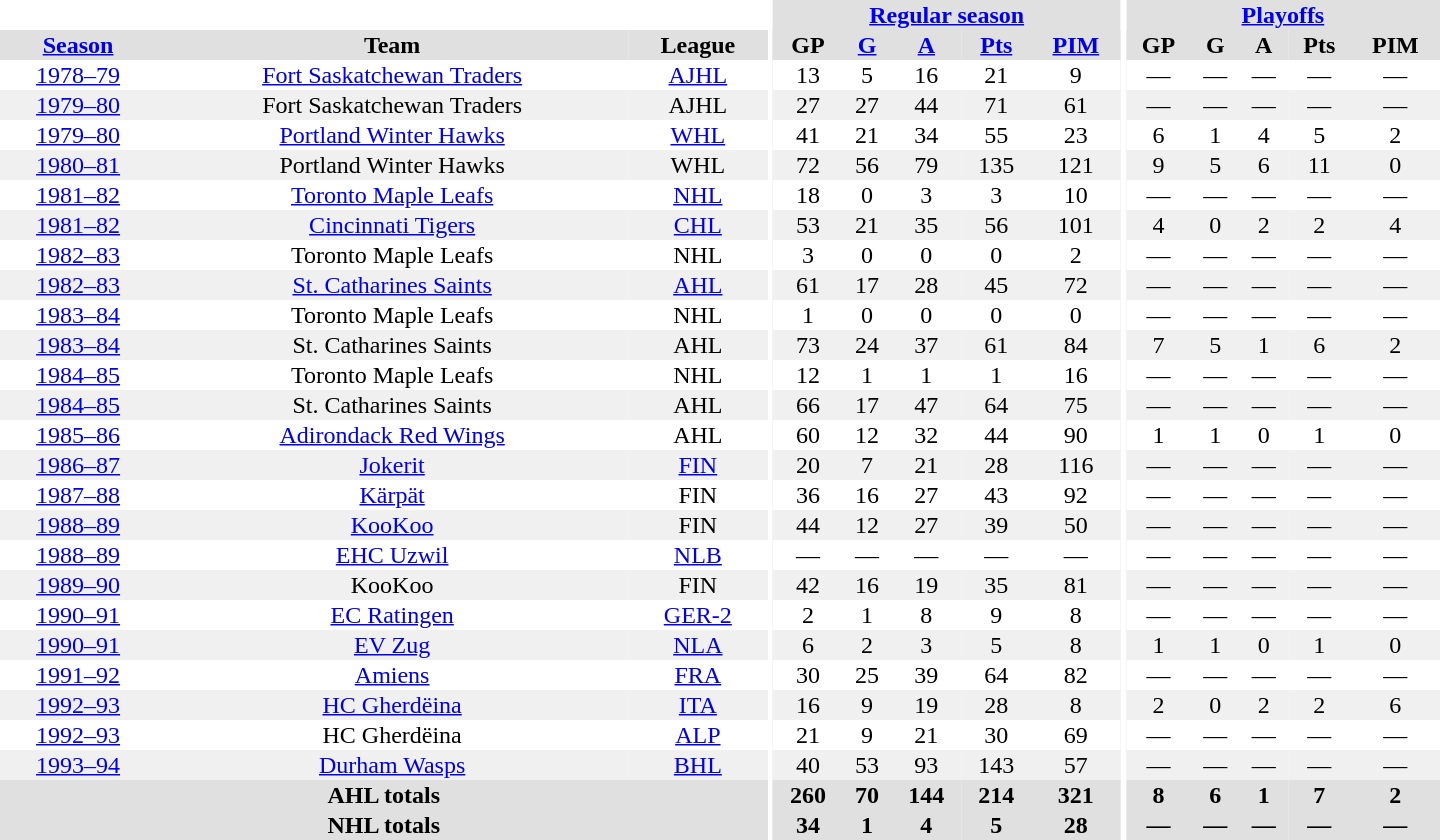<table border="0" cellpadding="1" cellspacing="0" style="text-align:center; width:60em">
<tr bgcolor="#e0e0e0">
<th colspan="3" bgcolor="#ffffff"></th>
<th rowspan="100" bgcolor="#ffffff"></th>
<th colspan="5"><a href='#'>Regular season</a></th>
<th rowspan="100" bgcolor="#ffffff"></th>
<th colspan="5"><a href='#'>Playoffs</a></th>
</tr>
<tr bgcolor="#e0e0e0">
<th><a href='#'>Season</a></th>
<th>Team</th>
<th>League</th>
<th>GP</th>
<th><a href='#'>G</a></th>
<th><a href='#'>A</a></th>
<th><a href='#'>Pts</a></th>
<th><a href='#'>PIM</a></th>
<th>GP</th>
<th>G</th>
<th>A</th>
<th>Pts</th>
<th>PIM</th>
</tr>
<tr>
<td><a href='#'>1978–79</a></td>
<td><a href='#'>Fort Saskatchewan Traders</a></td>
<td><a href='#'>AJHL</a></td>
<td>13</td>
<td>5</td>
<td>16</td>
<td>21</td>
<td>9</td>
<td>—</td>
<td>—</td>
<td>—</td>
<td>—</td>
<td>—</td>
</tr>
<tr bgcolor="#f0f0f0">
<td><a href='#'>1979–80</a></td>
<td>Fort Saskatchewan Traders</td>
<td>AJHL</td>
<td>27</td>
<td>27</td>
<td>44</td>
<td>71</td>
<td>61</td>
<td>—</td>
<td>—</td>
<td>—</td>
<td>—</td>
<td>—</td>
</tr>
<tr>
<td><a href='#'>1979–80</a></td>
<td><a href='#'>Portland Winter Hawks</a></td>
<td><a href='#'>WHL</a></td>
<td>41</td>
<td>21</td>
<td>34</td>
<td>55</td>
<td>23</td>
<td>6</td>
<td>1</td>
<td>4</td>
<td>5</td>
<td>2</td>
</tr>
<tr bgcolor="#f0f0f0">
<td><a href='#'>1980–81</a></td>
<td>Portland Winter Hawks</td>
<td>WHL</td>
<td>72</td>
<td>56</td>
<td>79</td>
<td>135</td>
<td>121</td>
<td>9</td>
<td>5</td>
<td>6</td>
<td>11</td>
<td>0</td>
</tr>
<tr>
<td><a href='#'>1981–82</a></td>
<td><a href='#'>Toronto Maple Leafs</a></td>
<td><a href='#'>NHL</a></td>
<td>18</td>
<td>0</td>
<td>3</td>
<td>3</td>
<td>10</td>
<td>—</td>
<td>—</td>
<td>—</td>
<td>—</td>
<td>—</td>
</tr>
<tr bgcolor="#f0f0f0">
<td><a href='#'>1981–82</a></td>
<td><a href='#'>Cincinnati Tigers</a></td>
<td><a href='#'>CHL</a></td>
<td>53</td>
<td>21</td>
<td>35</td>
<td>56</td>
<td>101</td>
<td>4</td>
<td>0</td>
<td>2</td>
<td>2</td>
<td>4</td>
</tr>
<tr>
<td><a href='#'>1982–83</a></td>
<td>Toronto Maple Leafs</td>
<td>NHL</td>
<td>3</td>
<td>0</td>
<td>0</td>
<td>0</td>
<td>2</td>
<td>—</td>
<td>—</td>
<td>—</td>
<td>—</td>
<td>—</td>
</tr>
<tr bgcolor="#f0f0f0">
<td><a href='#'>1982–83</a></td>
<td><a href='#'>St. Catharines Saints</a></td>
<td><a href='#'>AHL</a></td>
<td>61</td>
<td>17</td>
<td>28</td>
<td>45</td>
<td>72</td>
<td>—</td>
<td>—</td>
<td>—</td>
<td>—</td>
<td>—</td>
</tr>
<tr>
<td><a href='#'>1983–84</a></td>
<td>Toronto Maple Leafs</td>
<td>NHL</td>
<td>1</td>
<td>0</td>
<td>0</td>
<td>0</td>
<td>0</td>
<td>—</td>
<td>—</td>
<td>—</td>
<td>—</td>
<td>—</td>
</tr>
<tr bgcolor="#f0f0f0">
<td><a href='#'>1983–84</a></td>
<td>St. Catharines Saints</td>
<td>AHL</td>
<td>73</td>
<td>24</td>
<td>37</td>
<td>61</td>
<td>84</td>
<td>7</td>
<td>5</td>
<td>1</td>
<td>6</td>
<td>2</td>
</tr>
<tr>
<td><a href='#'>1984–85</a></td>
<td>Toronto Maple Leafs</td>
<td>NHL</td>
<td>12</td>
<td>1</td>
<td>1</td>
<td>1</td>
<td>16</td>
<td>—</td>
<td>—</td>
<td>—</td>
<td>—</td>
<td>—</td>
</tr>
<tr bgcolor="#f0f0f0">
<td><a href='#'>1984–85</a></td>
<td>St. Catharines Saints</td>
<td>AHL</td>
<td>66</td>
<td>17</td>
<td>47</td>
<td>64</td>
<td>75</td>
<td>—</td>
<td>—</td>
<td>—</td>
<td>—</td>
<td>—</td>
</tr>
<tr>
<td><a href='#'>1985–86</a></td>
<td><a href='#'>Adirondack Red Wings</a></td>
<td>AHL</td>
<td>60</td>
<td>12</td>
<td>32</td>
<td>44</td>
<td>90</td>
<td>1</td>
<td>1</td>
<td>0</td>
<td>1</td>
<td>0</td>
</tr>
<tr bgcolor="#f0f0f0">
<td><a href='#'>1986–87</a></td>
<td><a href='#'>Jokerit</a></td>
<td><a href='#'>FIN</a></td>
<td>20</td>
<td>7</td>
<td>21</td>
<td>28</td>
<td>116</td>
<td>—</td>
<td>—</td>
<td>—</td>
<td>—</td>
<td>—</td>
</tr>
<tr>
<td><a href='#'>1987–88</a></td>
<td><a href='#'>Kärpät</a></td>
<td>FIN</td>
<td>36</td>
<td>16</td>
<td>27</td>
<td>43</td>
<td>92</td>
<td>—</td>
<td>—</td>
<td>—</td>
<td>—</td>
<td>—</td>
</tr>
<tr bgcolor="#f0f0f0">
<td><a href='#'>1988–89</a></td>
<td><a href='#'>KooKoo</a></td>
<td>FIN</td>
<td>44</td>
<td>12</td>
<td>27</td>
<td>39</td>
<td>50</td>
<td>—</td>
<td>—</td>
<td>—</td>
<td>—</td>
<td>—</td>
</tr>
<tr>
<td><a href='#'>1988–89</a></td>
<td><a href='#'>EHC Uzwil</a></td>
<td><a href='#'>NLB</a></td>
<td>—</td>
<td>—</td>
<td>—</td>
<td>—</td>
<td>—</td>
<td>—</td>
<td>—</td>
<td>—</td>
<td>—</td>
<td>—</td>
</tr>
<tr bgcolor="#f0f0f0">
<td><a href='#'>1989–90</a></td>
<td>KooKoo</td>
<td>FIN</td>
<td>42</td>
<td>16</td>
<td>19</td>
<td>35</td>
<td>81</td>
<td>—</td>
<td>—</td>
<td>—</td>
<td>—</td>
<td>—</td>
</tr>
<tr>
<td><a href='#'>1990–91</a></td>
<td><a href='#'>EC Ratingen</a></td>
<td><a href='#'>GER-2</a></td>
<td>2</td>
<td>1</td>
<td>8</td>
<td>9</td>
<td>8</td>
<td>—</td>
<td>—</td>
<td>—</td>
<td>—</td>
<td>—</td>
</tr>
<tr bgcolor="#f0f0f0">
<td><a href='#'>1990–91</a></td>
<td><a href='#'>EV Zug</a></td>
<td><a href='#'>NLA</a></td>
<td>6</td>
<td>2</td>
<td>3</td>
<td>5</td>
<td>8</td>
<td>1</td>
<td>1</td>
<td>0</td>
<td>1</td>
<td>0</td>
</tr>
<tr>
<td><a href='#'>1991–92</a></td>
<td><a href='#'>Amiens</a></td>
<td><a href='#'>FRA</a></td>
<td>30</td>
<td>25</td>
<td>39</td>
<td>64</td>
<td>82</td>
<td>—</td>
<td>—</td>
<td>—</td>
<td>—</td>
<td>—</td>
</tr>
<tr bgcolor="#f0f0f0">
<td><a href='#'>1992–93</a></td>
<td><a href='#'>HC Gherdëina</a></td>
<td><a href='#'>ITA</a></td>
<td>16</td>
<td>9</td>
<td>19</td>
<td>28</td>
<td>8</td>
<td>2</td>
<td>0</td>
<td>2</td>
<td>2</td>
<td>6</td>
</tr>
<tr>
<td><a href='#'>1992–93</a></td>
<td>HC Gherdëina</td>
<td><a href='#'>ALP</a></td>
<td>21</td>
<td>9</td>
<td>21</td>
<td>30</td>
<td>69</td>
<td>—</td>
<td>—</td>
<td>—</td>
<td>—</td>
<td>—</td>
</tr>
<tr bgcolor="#f0f0f0">
<td><a href='#'>1993–94</a></td>
<td><a href='#'>Durham Wasps</a></td>
<td><a href='#'>BHL</a></td>
<td>40</td>
<td>53</td>
<td>93</td>
<td>143</td>
<td>57</td>
<td>—</td>
<td>—</td>
<td>—</td>
<td>—</td>
<td>—</td>
</tr>
<tr bgcolor="#e0e0e0">
<th colspan="3">AHL totals</th>
<th>260</th>
<th>70</th>
<th>144</th>
<th>214</th>
<th>321</th>
<th>8</th>
<th>6</th>
<th>1</th>
<th>7</th>
<th>2</th>
</tr>
<tr bgcolor="#e0e0e0">
<th colspan="3">NHL totals</th>
<th>34</th>
<th>1</th>
<th>4</th>
<th>5</th>
<th>28</th>
<th>—</th>
<th>—</th>
<th>—</th>
<th>—</th>
<th>—</th>
</tr>
</table>
